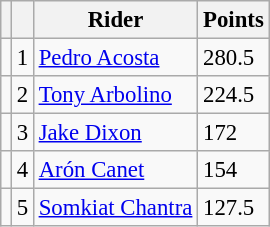<table class="wikitable" style="font-size: 95%;">
<tr>
<th></th>
<th></th>
<th>Rider</th>
<th>Points</th>
</tr>
<tr>
<td></td>
<td align=center>1</td>
<td> <a href='#'>Pedro Acosta</a></td>
<td align=left>280.5</td>
</tr>
<tr>
<td></td>
<td align=center>2</td>
<td> <a href='#'>Tony Arbolino</a></td>
<td align=left>224.5</td>
</tr>
<tr>
<td></td>
<td align=center>3</td>
<td> <a href='#'>Jake Dixon</a></td>
<td align=left>172</td>
</tr>
<tr>
<td></td>
<td align=center>4</td>
<td> <a href='#'>Arón Canet</a></td>
<td align=left>154</td>
</tr>
<tr>
<td></td>
<td align=center>5</td>
<td> <a href='#'>Somkiat Chantra</a></td>
<td align=left>127.5</td>
</tr>
</table>
